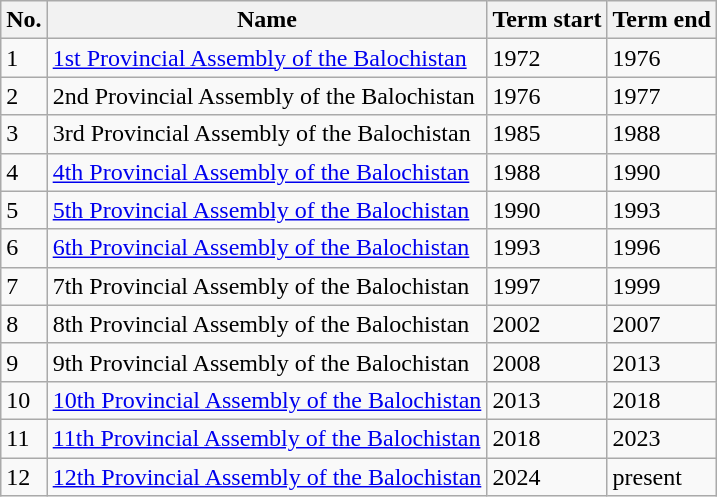<table class="wikitable">
<tr>
<th>No.</th>
<th>Name</th>
<th>Term start</th>
<th>Term end</th>
</tr>
<tr>
<td>1</td>
<td><a href='#'>1st Provincial Assembly of the Balochistan</a></td>
<td>1972</td>
<td>1976</td>
</tr>
<tr>
<td>2</td>
<td>2nd Provincial Assembly of the Balochistan</td>
<td>1976</td>
<td>1977</td>
</tr>
<tr>
<td>3</td>
<td>3rd Provincial Assembly of the Balochistan</td>
<td>1985</td>
<td>1988</td>
</tr>
<tr>
<td>4</td>
<td><a href='#'>4th Provincial Assembly of the Balochistan</a></td>
<td>1988</td>
<td>1990</td>
</tr>
<tr>
<td>5</td>
<td><a href='#'>5th Provincial Assembly of the Balochistan</a></td>
<td>1990</td>
<td>1993</td>
</tr>
<tr>
<td>6</td>
<td><a href='#'>6th Provincial Assembly of the Balochistan</a></td>
<td>1993</td>
<td>1996</td>
</tr>
<tr>
<td>7</td>
<td>7th Provincial Assembly of the Balochistan</td>
<td>1997</td>
<td>1999</td>
</tr>
<tr>
<td>8</td>
<td>8th Provincial Assembly of the Balochistan</td>
<td>2002</td>
<td>2007</td>
</tr>
<tr>
<td>9</td>
<td>9th Provincial Assembly of the Balochistan</td>
<td>2008</td>
<td>2013</td>
</tr>
<tr>
<td>10</td>
<td><a href='#'>10th Provincial Assembly of the Balochistan</a></td>
<td>2013</td>
<td>2018</td>
</tr>
<tr>
<td>11</td>
<td><a href='#'>11th Provincial Assembly of the Balochistan</a></td>
<td>2018</td>
<td>2023</td>
</tr>
<tr>
<td>12</td>
<td><a href='#'>12th Provincial Assembly of the Balochistan</a></td>
<td>2024</td>
<td>present</td>
</tr>
</table>
